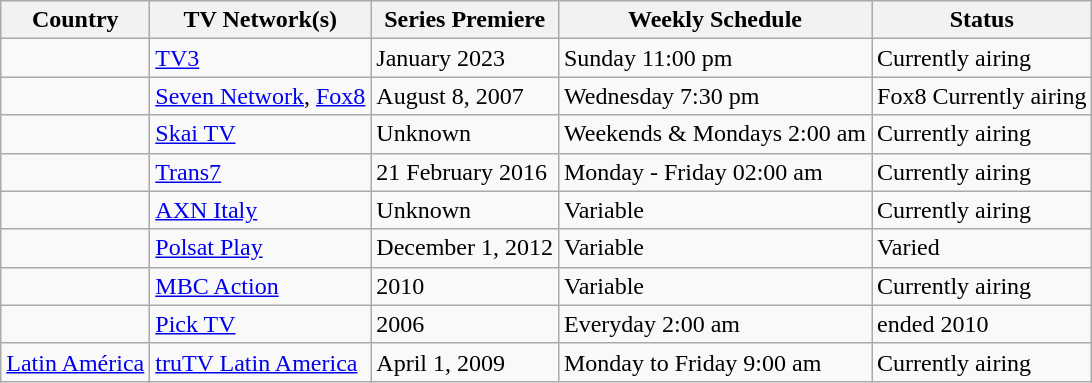<table class="wikitable">
<tr>
<th>Country</th>
<th>TV Network(s)</th>
<th>Series Premiere</th>
<th>Weekly Schedule</th>
<th>Status</th>
</tr>
<tr>
<td></td>
<td><a href='#'>TV3</a></td>
<td>January  2023</td>
<td>Sunday 11:00 pm</td>
<td>Currently airing</td>
</tr>
<tr>
<td></td>
<td><a href='#'>Seven Network</a>, <a href='#'>Fox8</a></td>
<td>August 8, 2007</td>
<td>Wednesday 7:30 pm</td>
<td>Fox8 Currently airing</td>
</tr>
<tr>
<td></td>
<td><a href='#'>Skai TV</a></td>
<td>Unknown</td>
<td>Weekends & Mondays 2:00 am</td>
<td>Currently airing</td>
</tr>
<tr>
<td></td>
<td><a href='#'>Trans7</a></td>
<td>21 February 2016</td>
<td>Monday - Friday 02:00 am</td>
<td>Currently airing</td>
</tr>
<tr>
<td></td>
<td><a href='#'>AXN Italy</a></td>
<td>Unknown</td>
<td>Variable</td>
<td>Currently airing</td>
</tr>
<tr>
<td></td>
<td><a href='#'>Polsat Play</a></td>
<td>December 1, 2012</td>
<td>Variable</td>
<td>Varied</td>
</tr>
<tr>
<td></td>
<td><a href='#'>MBC Action</a></td>
<td>2010</td>
<td>Variable</td>
<td>Currently airing</td>
</tr>
<tr>
<td></td>
<td><a href='#'>Pick TV</a></td>
<td>2006</td>
<td>Everyday 2:00 am</td>
<td>ended 2010</td>
</tr>
<tr>
<td><a href='#'>Latin América</a></td>
<td><a href='#'>truTV Latin America</a></td>
<td>April 1, 2009</td>
<td>Monday to Friday 9:00 am</td>
<td>Currently airing</td>
</tr>
</table>
